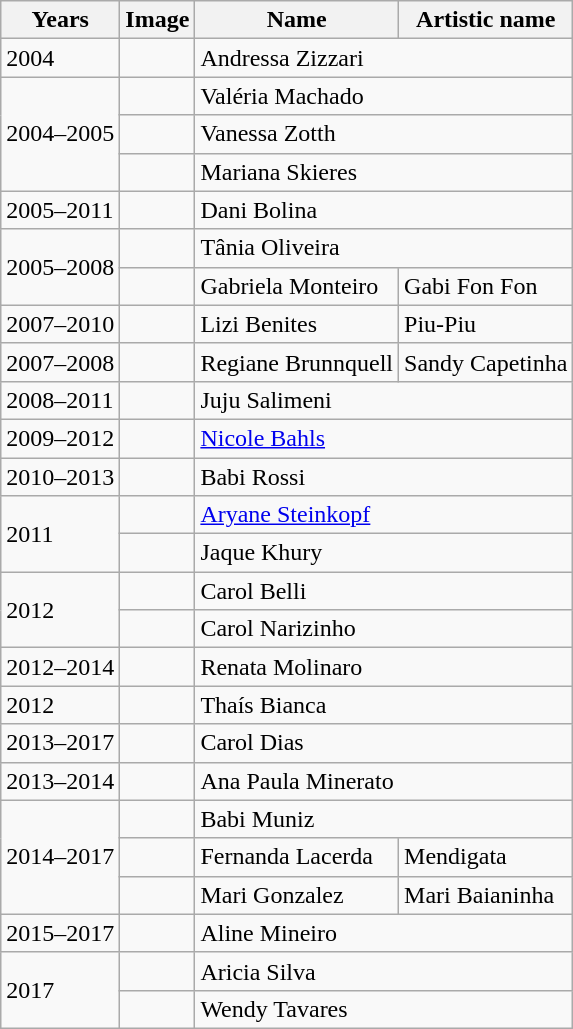<table class="wikitable">
<tr>
<th>Years</th>
<th>Image</th>
<th>Name</th>
<th>Artistic name</th>
</tr>
<tr>
<td>2004</td>
<td></td>
<td colspan="2">Andressa Zizzari</td>
</tr>
<tr>
<td rowspan="3">2004–2005</td>
<td></td>
<td colspan="2">Valéria Machado</td>
</tr>
<tr>
<td></td>
<td colspan="2">Vanessa Zotth</td>
</tr>
<tr>
<td></td>
<td colspan="2">Mariana Skieres</td>
</tr>
<tr>
<td>2005–2011</td>
<td></td>
<td colspan="2">Dani Bolina</td>
</tr>
<tr>
<td rowspan="2">2005–2008</td>
<td></td>
<td colspan="2">Tânia Oliveira</td>
</tr>
<tr>
<td></td>
<td>Gabriela Monteiro</td>
<td>Gabi Fon Fon</td>
</tr>
<tr>
<td>2007–2010</td>
<td></td>
<td>Lizi Benites</td>
<td>Piu-Piu</td>
</tr>
<tr>
<td>2007–2008</td>
<td></td>
<td>Regiane Brunnquell</td>
<td>Sandy Capetinha</td>
</tr>
<tr>
<td>2008–2011</td>
<td></td>
<td colspan="2">Juju Salimeni</td>
</tr>
<tr>
<td>2009–2012</td>
<td></td>
<td colspan="2"><a href='#'>Nicole Bahls</a></td>
</tr>
<tr>
<td>2010–2013</td>
<td></td>
<td colspan="2">Babi Rossi</td>
</tr>
<tr>
<td rowspan="2">2011</td>
<td></td>
<td colspan="2"><a href='#'>Aryane Steinkopf</a></td>
</tr>
<tr>
<td></td>
<td colspan="2">Jaque Khury</td>
</tr>
<tr>
<td rowspan="2">2012</td>
<td></td>
<td colspan="2">Carol Belli</td>
</tr>
<tr>
<td></td>
<td colspan="2">Carol Narizinho</td>
</tr>
<tr>
<td>2012–2014</td>
<td></td>
<td colspan="2">Renata Molinaro</td>
</tr>
<tr>
<td>2012</td>
<td></td>
<td colspan="2">Thaís Bianca</td>
</tr>
<tr>
<td>2013–2017</td>
<td></td>
<td colspan="2">Carol Dias</td>
</tr>
<tr>
<td>2013–2014</td>
<td></td>
<td colspan="2">Ana Paula Minerato</td>
</tr>
<tr>
<td rowspan="3">2014–2017</td>
<td></td>
<td colspan="2">Babi Muniz</td>
</tr>
<tr>
<td></td>
<td>Fernanda Lacerda</td>
<td>Mendigata</td>
</tr>
<tr>
<td></td>
<td>Mari Gonzalez</td>
<td>Mari Baianinha</td>
</tr>
<tr>
<td>2015–2017</td>
<td></td>
<td colspan="2">Aline Mineiro</td>
</tr>
<tr>
<td rowspan="2">2017</td>
<td></td>
<td colspan="2">Aricia Silva</td>
</tr>
<tr>
<td></td>
<td colspan="2">Wendy Tavares</td>
</tr>
</table>
